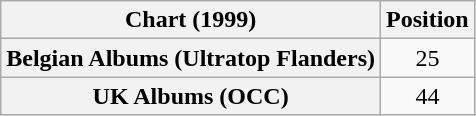<table class="wikitable sortable plainrowheaders" style="text-align:center">
<tr>
<th scope="col">Chart (1999)</th>
<th scope="col">Position</th>
</tr>
<tr>
<th scope="row">Belgian Albums (Ultratop Flanders)</th>
<td>25</td>
</tr>
<tr>
<th scope="row">UK Albums (OCC)</th>
<td>44</td>
</tr>
</table>
